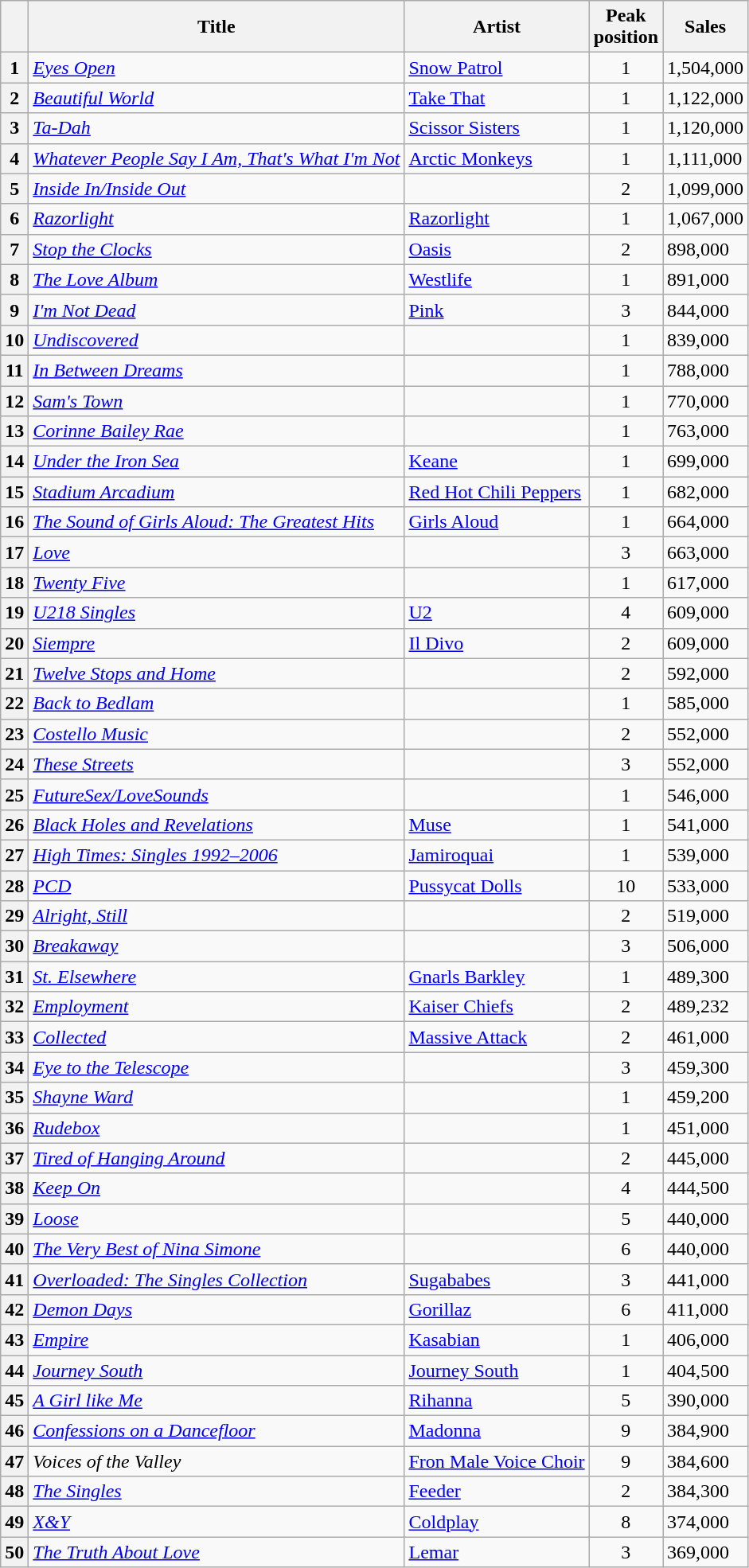<table class="wikitable sortable plainrowheaders">
<tr>
<th scope=col></th>
<th scope=col>Title</th>
<th scope=col>Artist</th>
<th scope=col>Peak<br>position</th>
<th scope=col>Sales</th>
</tr>
<tr>
<th scope=row style="text-align:center;">1</th>
<td><em><a href='#'>Eyes Open</a></em></td>
<td><a href='#'>Snow Patrol</a></td>
<td align="center">1</td>
<td>1,504,000</td>
</tr>
<tr>
<th scope=row style="text-align:center;">2</th>
<td><em><a href='#'>Beautiful World</a></em></td>
<td><a href='#'>Take That</a></td>
<td align="center">1</td>
<td>1,122,000</td>
</tr>
<tr>
<th scope=row style="text-align:center;">3</th>
<td><em><a href='#'>Ta-Dah</a></em></td>
<td><a href='#'>Scissor Sisters</a></td>
<td align="center">1</td>
<td>1,120,000</td>
</tr>
<tr>
<th scope=row style="text-align:center;">4</th>
<td><em><a href='#'>Whatever People Say I Am, That's What I'm Not</a></em></td>
<td><a href='#'>Arctic Monkeys</a></td>
<td align="center">1</td>
<td>1,111,000</td>
</tr>
<tr>
<th scope=row style="text-align:center;">5</th>
<td><em><a href='#'>Inside In/Inside Out</a></em></td>
<td></td>
<td align="center">2</td>
<td>1,099,000</td>
</tr>
<tr>
<th scope=row style="text-align:center;">6</th>
<td><em><a href='#'>Razorlight</a></em></td>
<td><a href='#'>Razorlight</a></td>
<td align="center">1</td>
<td>1,067,000</td>
</tr>
<tr>
<th scope=row style="text-align:center;">7</th>
<td><em><a href='#'>Stop the Clocks</a></em></td>
<td><a href='#'>Oasis</a></td>
<td align="center">2</td>
<td>898,000</td>
</tr>
<tr>
<th scope=row style="text-align:center;">8</th>
<td><em><a href='#'>The Love Album</a></em></td>
<td><a href='#'>Westlife</a></td>
<td align="center">1</td>
<td>891,000</td>
</tr>
<tr>
<th scope=row style="text-align:center;">9</th>
<td><em><a href='#'>I'm Not Dead</a></em></td>
<td><a href='#'>Pink</a></td>
<td align="center">3</td>
<td>844,000</td>
</tr>
<tr>
<th scope=row style="text-align:center;">10</th>
<td><em><a href='#'>Undiscovered</a></em></td>
<td></td>
<td align="center">1</td>
<td>839,000</td>
</tr>
<tr>
<th scope=row style="text-align:center;">11</th>
<td><em><a href='#'>In Between Dreams</a></em></td>
<td></td>
<td align="center">1</td>
<td>788,000</td>
</tr>
<tr>
<th scope=row style="text-align:center;">12</th>
<td><em><a href='#'>Sam's Town</a></em></td>
<td></td>
<td align="center">1</td>
<td>770,000</td>
</tr>
<tr>
<th scope=row style="text-align:center;">13</th>
<td><em><a href='#'>Corinne Bailey Rae</a></em></td>
<td></td>
<td align="center">1</td>
<td>763,000</td>
</tr>
<tr>
<th scope=row style="text-align:center;">14</th>
<td><em><a href='#'>Under the Iron Sea</a></em></td>
<td><a href='#'>Keane</a></td>
<td align="center">1</td>
<td>699,000</td>
</tr>
<tr>
<th scope=row style="text-align:center;">15</th>
<td><em><a href='#'>Stadium Arcadium</a></em></td>
<td><a href='#'>Red Hot Chili Peppers</a></td>
<td align="center">1</td>
<td>682,000</td>
</tr>
<tr>
<th scope=row style="text-align:center;">16</th>
<td><em><a href='#'>The Sound of Girls Aloud: The Greatest Hits</a></em></td>
<td><a href='#'>Girls Aloud</a></td>
<td align="center">1</td>
<td>664,000</td>
</tr>
<tr>
<th scope=row style="text-align:center;">17</th>
<td><em><a href='#'>Love</a></em></td>
<td></td>
<td align="center">3</td>
<td>663,000</td>
</tr>
<tr>
<th scope=row style="text-align:center;">18</th>
<td><em><a href='#'>Twenty Five</a></em></td>
<td></td>
<td align="center">1</td>
<td>617,000</td>
</tr>
<tr>
<th scope=row style="text-align:center;">19</th>
<td><em><a href='#'>U218 Singles</a></em></td>
<td><a href='#'>U2</a></td>
<td align="center">4</td>
<td>609,000</td>
</tr>
<tr>
<th scope=row style="text-align:center;">20</th>
<td><em><a href='#'>Siempre</a></em></td>
<td><a href='#'>Il Divo</a></td>
<td align="center">2</td>
<td>609,000</td>
</tr>
<tr>
<th scope=row style="text-align:center;">21</th>
<td><em><a href='#'>Twelve Stops and Home</a></em></td>
<td></td>
<td align="center">2</td>
<td>592,000</td>
</tr>
<tr>
<th scope=row style="text-align:center;">22</th>
<td><em><a href='#'>Back to Bedlam</a></em></td>
<td></td>
<td align="center">1</td>
<td>585,000</td>
</tr>
<tr>
<th scope=row style="text-align:center;">23</th>
<td><em><a href='#'>Costello Music</a></em></td>
<td></td>
<td align="center">2</td>
<td>552,000</td>
</tr>
<tr>
<th scope=row style="text-align:center;">24</th>
<td><em><a href='#'>These Streets</a></em></td>
<td></td>
<td align="center">3</td>
<td>552,000</td>
</tr>
<tr>
<th scope=row style="text-align:center;">25</th>
<td><em><a href='#'>FutureSex/LoveSounds</a></em></td>
<td></td>
<td align="center">1</td>
<td>546,000</td>
</tr>
<tr>
<th scope=row style="text-align:center;">26</th>
<td><em><a href='#'>Black Holes and Revelations</a></em></td>
<td><a href='#'>Muse</a></td>
<td align="center">1</td>
<td>541,000</td>
</tr>
<tr>
<th scope=row style="text-align:center;">27</th>
<td><em><a href='#'>High Times: Singles 1992–2006</a></em></td>
<td><a href='#'>Jamiroquai</a></td>
<td align="center">1</td>
<td>539,000</td>
</tr>
<tr>
<th scope=row style="text-align:center;">28</th>
<td><em><a href='#'>PCD</a></em></td>
<td><a href='#'>Pussycat Dolls</a></td>
<td align="center">10</td>
<td>533,000</td>
</tr>
<tr>
<th scope=row style="text-align:center;">29</th>
<td><em><a href='#'>Alright, Still</a></em></td>
<td></td>
<td align="center">2</td>
<td>519,000</td>
</tr>
<tr>
<th scope=row style="text-align:center;">30</th>
<td><em><a href='#'>Breakaway</a></em></td>
<td></td>
<td align="center">3</td>
<td>506,000</td>
</tr>
<tr>
<th scope=row style="text-align:center;">31</th>
<td><em><a href='#'>St. Elsewhere</a></em></td>
<td><a href='#'>Gnarls Barkley</a></td>
<td align="center">1</td>
<td>489,300</td>
</tr>
<tr>
<th scope=row style="text-align:center;">32</th>
<td><em><a href='#'>Employment</a></em></td>
<td><a href='#'>Kaiser Chiefs</a></td>
<td align="center">2</td>
<td>489,232</td>
</tr>
<tr>
<th scope=row style="text-align:center;">33</th>
<td><em><a href='#'>Collected</a></em></td>
<td><a href='#'>Massive Attack</a></td>
<td align="center">2</td>
<td>461,000</td>
</tr>
<tr>
<th scope=row style="text-align:center;">34</th>
<td><em><a href='#'>Eye to the Telescope</a></em></td>
<td></td>
<td align="center">3</td>
<td>459,300</td>
</tr>
<tr>
<th scope=row style="text-align:center;">35</th>
<td><em><a href='#'>Shayne Ward</a></em></td>
<td></td>
<td align="center">1</td>
<td>459,200</td>
</tr>
<tr>
<th scope=row style="text-align:center;">36</th>
<td><em><a href='#'>Rudebox</a></em></td>
<td></td>
<td align="center">1</td>
<td>451,000</td>
</tr>
<tr>
<th scope=row style="text-align:center;">37</th>
<td><em><a href='#'>Tired of Hanging Around</a></em></td>
<td></td>
<td align="center">2</td>
<td>445,000</td>
</tr>
<tr>
<th scope=row style="text-align:center;">38</th>
<td><em><a href='#'>Keep On</a></em></td>
<td></td>
<td align="center">4</td>
<td>444,500</td>
</tr>
<tr>
<th scope=row style="text-align:center;">39</th>
<td><em><a href='#'>Loose</a></em></td>
<td></td>
<td align="center">5</td>
<td>440,000</td>
</tr>
<tr>
<th scope=row style="text-align:center;">40</th>
<td><em><a href='#'>The Very Best of Nina Simone</a></em></td>
<td></td>
<td align="center">6</td>
<td>440,000</td>
</tr>
<tr>
<th scope=row style="text-align:center;">41</th>
<td><em><a href='#'>Overloaded: The Singles Collection</a></em></td>
<td><a href='#'>Sugababes</a></td>
<td align="center">3</td>
<td>441,000</td>
</tr>
<tr>
<th scope=row style="text-align:center;">42</th>
<td><em><a href='#'>Demon Days</a></em></td>
<td><a href='#'>Gorillaz</a></td>
<td align="center">6</td>
<td>411,000</td>
</tr>
<tr>
<th scope=row style="text-align:center;">43</th>
<td><em><a href='#'>Empire</a></em></td>
<td><a href='#'>Kasabian</a></td>
<td align="center">1</td>
<td>406,000</td>
</tr>
<tr>
<th scope=row style="text-align:center;">44</th>
<td><em><a href='#'>Journey South</a></em></td>
<td><a href='#'>Journey South</a></td>
<td align="center">1</td>
<td>404,500</td>
</tr>
<tr>
<th scope=row style="text-align:center;">45</th>
<td><em><a href='#'>A Girl like Me</a></em></td>
<td><a href='#'>Rihanna</a></td>
<td align="center">5</td>
<td>390,000</td>
</tr>
<tr>
<th scope=row style="text-align:center;">46</th>
<td><em><a href='#'>Confessions on a Dancefloor</a></em></td>
<td><a href='#'>Madonna</a></td>
<td align="center">9</td>
<td>384,900</td>
</tr>
<tr>
<th scope=row style="text-align:center;">47</th>
<td><em>Voices of the Valley</em></td>
<td><a href='#'>Fron Male Voice Choir</a></td>
<td align="center">9</td>
<td>384,600</td>
</tr>
<tr>
<th scope=row style="text-align:center;">48</th>
<td><em><a href='#'>The Singles</a></em></td>
<td><a href='#'>Feeder</a></td>
<td align="center">2</td>
<td>384,300</td>
</tr>
<tr>
<th scope=row style="text-align:center;">49</th>
<td><em><a href='#'>X&Y</a></em></td>
<td><a href='#'>Coldplay</a></td>
<td align="center">8</td>
<td>374,000</td>
</tr>
<tr>
<th scope=row style="text-align:center;">50</th>
<td><em><a href='#'>The Truth About Love</a></em></td>
<td><a href='#'>Lemar</a></td>
<td align="center">3</td>
<td>369,000</td>
</tr>
</table>
